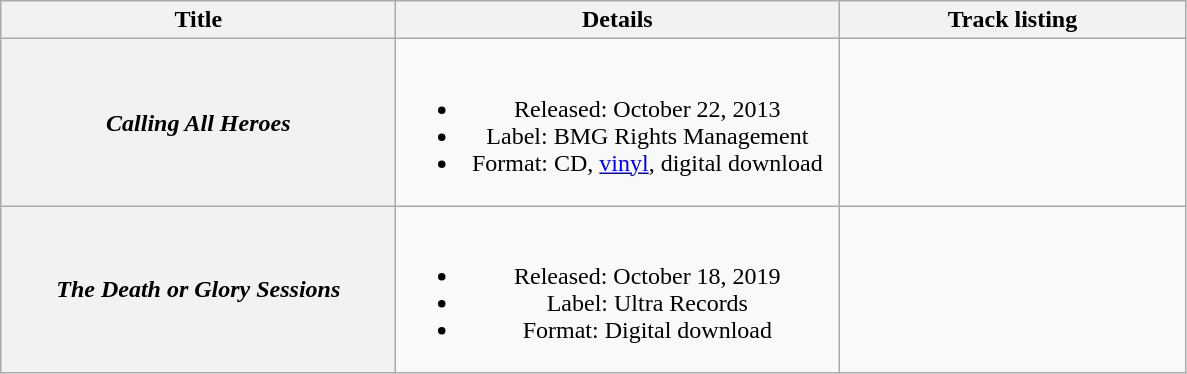<table class="wikitable plainrowheaders" style="text-align:center;">
<tr>
<th scope="col" style="width:16em;">Title</th>
<th scope="col" style="width:18em;">Details</th>
<th scope="col" style="width:14em;">Track listing</th>
</tr>
<tr>
<th scope="row"><em>Calling All Heroes</em></th>
<td><br><ul><li>Released: October 22, 2013</li><li>Label: BMG Rights Management</li><li>Format: CD, <a href='#'>vinyl</a>, digital download</li></ul></td>
<td></td>
</tr>
<tr>
<th scope="row"><em>The Death or Glory Sessions</em></th>
<td><br><ul><li>Released: October 18, 2019</li><li>Label: Ultra Records</li><li>Format: Digital download</li></ul></td>
<td></td>
</tr>
</table>
